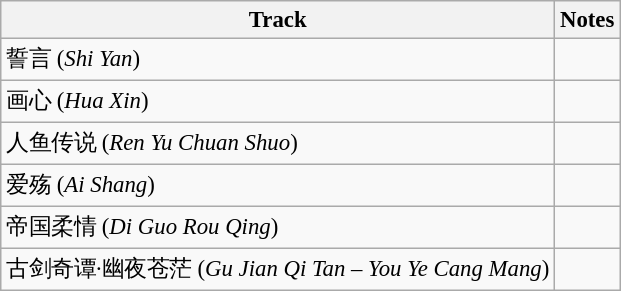<table class="wikitable" style="font-size: 95%;">
<tr>
<th>Track</th>
<th>Notes</th>
</tr>
<tr>
<td>誓言 (<em>Shi Yan</em>)</td>
<td></td>
</tr>
<tr>
<td>画心 (<em>Hua Xin</em>)</td>
<td></td>
</tr>
<tr>
<td>人鱼传说 (<em>Ren Yu Chuan Shuo</em>)</td>
<td></td>
</tr>
<tr>
<td>爱殇 (<em>Ai Shang</em>)</td>
<td></td>
</tr>
<tr>
<td>帝国柔情 (<em>Di Guo Rou Qing</em>)</td>
<td></td>
</tr>
<tr>
<td>古剑奇谭·幽夜苍茫 (<em>Gu Jian Qi Tan – You Ye Cang Mang</em>)</td>
<td></td>
</tr>
</table>
